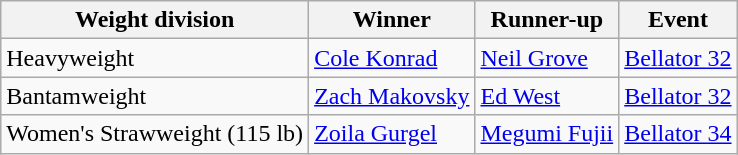<table class="wikitable">
<tr>
<th>Weight division</th>
<th>Winner</th>
<th>Runner-up</th>
<th>Event</th>
</tr>
<tr>
<td>Heavyweight</td>
<td><a href='#'>Cole Konrad</a></td>
<td><a href='#'>Neil Grove</a></td>
<td><a href='#'>Bellator 32</a></td>
</tr>
<tr>
<td>Bantamweight</td>
<td><a href='#'>Zach Makovsky</a></td>
<td><a href='#'>Ed West</a></td>
<td><a href='#'>Bellator 32</a></td>
</tr>
<tr>
<td>Women's Strawweight (115 lb)</td>
<td><a href='#'>Zoila Gurgel</a></td>
<td><a href='#'>Megumi Fujii</a></td>
<td><a href='#'>Bellator 34</a></td>
</tr>
</table>
